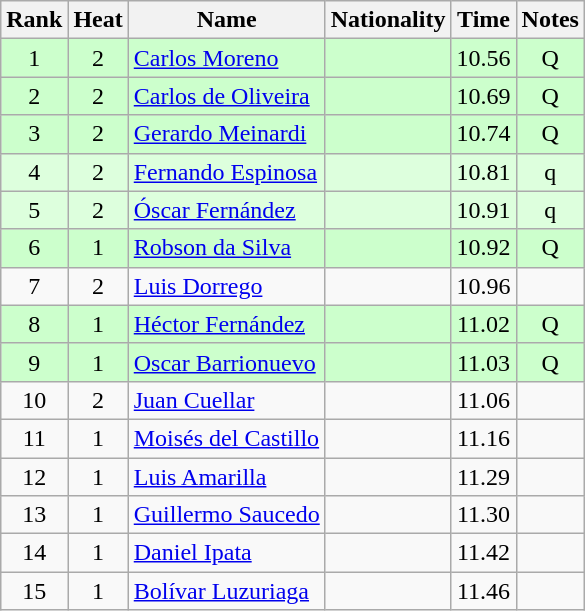<table class="wikitable sortable" style="text-align:center">
<tr>
<th>Rank</th>
<th>Heat</th>
<th>Name</th>
<th>Nationality</th>
<th>Time</th>
<th>Notes</th>
</tr>
<tr bgcolor=ccffcc>
<td>1</td>
<td>2</td>
<td align=left><a href='#'>Carlos Moreno</a></td>
<td align=left></td>
<td>10.56</td>
<td>Q</td>
</tr>
<tr bgcolor=ccffcc>
<td>2</td>
<td>2</td>
<td align=left><a href='#'>Carlos de Oliveira</a></td>
<td align=left></td>
<td>10.69</td>
<td>Q</td>
</tr>
<tr bgcolor=ccffcc>
<td>3</td>
<td>2</td>
<td align=left><a href='#'>Gerardo Meinardi</a></td>
<td align=left></td>
<td>10.74</td>
<td>Q</td>
</tr>
<tr bgcolor=ddffdd>
<td>4</td>
<td>2</td>
<td align=left><a href='#'>Fernando Espinosa</a></td>
<td align=left></td>
<td>10.81</td>
<td>q</td>
</tr>
<tr bgcolor=ddffdd>
<td>5</td>
<td>2</td>
<td align=left><a href='#'>Óscar Fernández</a></td>
<td align=left></td>
<td>10.91</td>
<td>q</td>
</tr>
<tr bgcolor=ccffcc>
<td>6</td>
<td>1</td>
<td align=left><a href='#'>Robson da Silva</a></td>
<td align=left></td>
<td>10.92</td>
<td>Q</td>
</tr>
<tr>
<td>7</td>
<td>2</td>
<td align=left><a href='#'>Luis Dorrego</a></td>
<td align=left></td>
<td>10.96</td>
<td></td>
</tr>
<tr bgcolor=ccffcc>
<td>8</td>
<td>1</td>
<td align=left><a href='#'>Héctor Fernández</a></td>
<td align=left></td>
<td>11.02</td>
<td>Q</td>
</tr>
<tr bgcolor=ccffcc>
<td>9</td>
<td>1</td>
<td align=left><a href='#'>Oscar Barrionuevo</a></td>
<td align=left></td>
<td>11.03</td>
<td>Q</td>
</tr>
<tr>
<td>10</td>
<td>2</td>
<td align=left><a href='#'>Juan Cuellar</a></td>
<td align=left></td>
<td>11.06</td>
<td></td>
</tr>
<tr>
<td>11</td>
<td>1</td>
<td align=left><a href='#'>Moisés del Castillo</a></td>
<td align=left></td>
<td>11.16</td>
<td></td>
</tr>
<tr>
<td>12</td>
<td>1</td>
<td align=left><a href='#'>Luis Amarilla</a></td>
<td align=left></td>
<td>11.29</td>
<td></td>
</tr>
<tr>
<td>13</td>
<td>1</td>
<td align=left><a href='#'>Guillermo Saucedo</a></td>
<td align=left></td>
<td>11.30</td>
<td></td>
</tr>
<tr>
<td>14</td>
<td>1</td>
<td align=left><a href='#'>Daniel Ipata</a></td>
<td align=left></td>
<td>11.42</td>
<td></td>
</tr>
<tr>
<td>15</td>
<td>1</td>
<td align=left><a href='#'>Bolívar Luzuriaga</a></td>
<td align=left></td>
<td>11.46</td>
<td></td>
</tr>
</table>
